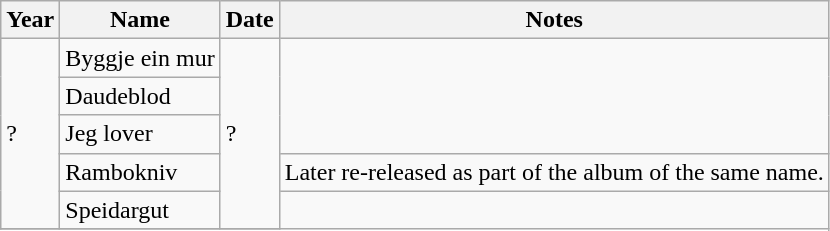<table class="wikitable">
<tr>
<th>Year</th>
<th>Name</th>
<th>Date</th>
<th>Notes</th>
</tr>
<tr>
<td rowspan="5">?</td>
<td>Byggje ein mur</td>
<td rowspan="5">?</td>
</tr>
<tr>
<td>Daudeblod</td>
</tr>
<tr>
<td>Jeg lover</td>
</tr>
<tr>
<td>Rambokniv</td>
<td>Later re-released as part of the album of the same name.</td>
</tr>
<tr>
<td>Speidargut</td>
</tr>
<tr>
</tr>
</table>
